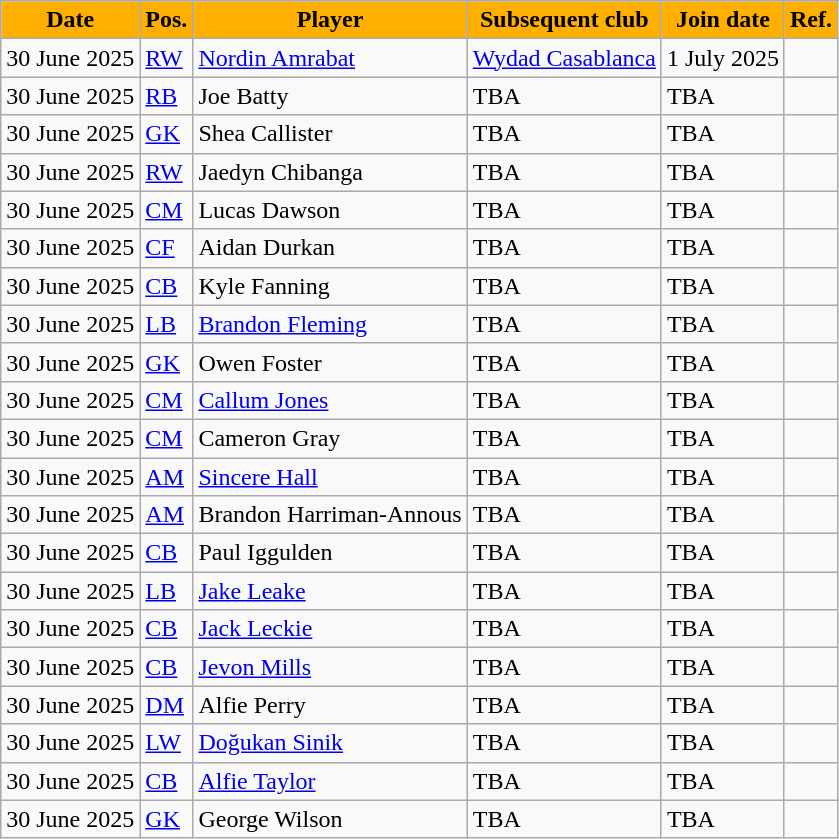<table class="wikitable plainrowheaders sortable">
<tr>
<th style="background:#ffaf00; color:#000000;">Date</th>
<th style="background:#ffaf00; color:#000000;">Pos.</th>
<th style="background:#ffaf00; color:#000000;">Player</th>
<th style="background:#ffaf00; color:#000000;">Subsequent club</th>
<th style="background:#ffaf00; color:#000000;">Join date</th>
<th style="background:#ffaf00; color:#000000;">Ref.</th>
</tr>
<tr>
<td>30 June 2025</td>
<td><a href='#'>RW</a></td>
<td> <a href='#'>Nordin Amrabat</a></td>
<td> <a href='#'>Wydad Casablanca</a></td>
<td>1 July 2025</td>
<td></td>
</tr>
<tr>
<td>30 June 2025</td>
<td><a href='#'>RB</a></td>
<td> Joe Batty</td>
<td>TBA</td>
<td>TBA</td>
<td></td>
</tr>
<tr>
<td>30 June 2025</td>
<td><a href='#'>GK</a></td>
<td> Shea Callister</td>
<td>TBA</td>
<td>TBA</td>
<td></td>
</tr>
<tr>
<td>30 June 2025</td>
<td><a href='#'>RW</a></td>
<td> Jaedyn Chibanga</td>
<td>TBA</td>
<td>TBA</td>
<td></td>
</tr>
<tr>
<td>30 June 2025</td>
<td><a href='#'>CM</a></td>
<td> Lucas Dawson</td>
<td>TBA</td>
<td>TBA</td>
<td></td>
</tr>
<tr>
<td>30 June 2025</td>
<td><a href='#'>CF</a></td>
<td> Aidan Durkan</td>
<td>TBA</td>
<td>TBA</td>
<td></td>
</tr>
<tr>
<td>30 June 2025</td>
<td><a href='#'>CB</a></td>
<td> Kyle Fanning</td>
<td>TBA</td>
<td>TBA</td>
<td></td>
</tr>
<tr>
<td>30 June 2025</td>
<td><a href='#'>LB</a></td>
<td> <a href='#'>Brandon Fleming</a></td>
<td>TBA</td>
<td>TBA</td>
<td></td>
</tr>
<tr>
<td>30 June 2025</td>
<td><a href='#'>GK</a></td>
<td> Owen Foster</td>
<td>TBA</td>
<td>TBA</td>
<td></td>
</tr>
<tr>
<td>30 June 2025</td>
<td><a href='#'>CM</a></td>
<td> <a href='#'>Callum Jones</a></td>
<td>TBA</td>
<td>TBA</td>
<td></td>
</tr>
<tr>
<td>30 June 2025</td>
<td><a href='#'>CM</a></td>
<td> Cameron Gray</td>
<td>TBA</td>
<td>TBA</td>
<td></td>
</tr>
<tr>
<td>30 June 2025</td>
<td><a href='#'>AM</a></td>
<td> <a href='#'>Sincere Hall</a></td>
<td>TBA</td>
<td>TBA</td>
<td></td>
</tr>
<tr>
<td>30 June 2025</td>
<td><a href='#'>AM</a></td>
<td> Brandon Harriman-Annous</td>
<td>TBA</td>
<td>TBA</td>
<td></td>
</tr>
<tr>
<td>30 June 2025</td>
<td><a href='#'>CB</a></td>
<td> Paul Iggulden</td>
<td>TBA</td>
<td>TBA</td>
<td></td>
</tr>
<tr>
<td>30 June 2025</td>
<td><a href='#'>LB</a></td>
<td> <a href='#'>Jake Leake</a></td>
<td>TBA</td>
<td>TBA</td>
<td></td>
</tr>
<tr>
<td>30 June 2025</td>
<td><a href='#'>CB</a></td>
<td> <a href='#'>Jack Leckie</a></td>
<td>TBA</td>
<td>TBA</td>
<td></td>
</tr>
<tr>
<td>30 June 2025</td>
<td><a href='#'>CB</a></td>
<td> <a href='#'>Jevon Mills</a></td>
<td>TBA</td>
<td>TBA</td>
<td></td>
</tr>
<tr>
<td>30 June 2025</td>
<td><a href='#'>DM</a></td>
<td> Alfie Perry</td>
<td>TBA</td>
<td>TBA</td>
<td></td>
</tr>
<tr>
<td>30 June 2025</td>
<td><a href='#'>LW</a></td>
<td> <a href='#'>Doğukan Sinik</a></td>
<td>TBA</td>
<td>TBA</td>
<td></td>
</tr>
<tr>
<td>30 June 2025</td>
<td><a href='#'>CB</a></td>
<td> <a href='#'>Alfie Taylor</a></td>
<td>TBA</td>
<td>TBA</td>
<td></td>
</tr>
<tr>
<td>30 June 2025</td>
<td><a href='#'>GK</a></td>
<td> George Wilson</td>
<td>TBA</td>
<td>TBA</td>
<td></td>
</tr>
</table>
